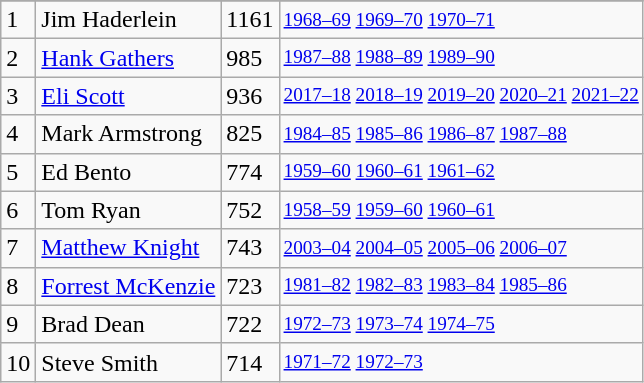<table class="wikitable">
<tr>
</tr>
<tr>
<td>1</td>
<td>Jim Haderlein</td>
<td>1161</td>
<td style="font-size:80%;"><a href='#'>1968–69</a> <a href='#'>1969–70</a> <a href='#'>1970–71</a></td>
</tr>
<tr>
<td>2</td>
<td><a href='#'>Hank Gathers</a></td>
<td>985</td>
<td style="font-size:80%;"><a href='#'>1987–88</a> <a href='#'>1988–89</a> <a href='#'>1989–90</a></td>
</tr>
<tr>
<td>3</td>
<td><a href='#'>Eli Scott</a></td>
<td>936</td>
<td style="font-size:80%;"><a href='#'>2017–18</a> <a href='#'>2018–19</a> <a href='#'>2019–20</a> <a href='#'>2020–21</a> <a href='#'>2021–22</a></td>
</tr>
<tr>
<td>4</td>
<td>Mark Armstrong</td>
<td>825</td>
<td style="font-size:80%;"><a href='#'>1984–85</a> <a href='#'>1985–86</a> <a href='#'>1986–87</a> <a href='#'>1987–88</a></td>
</tr>
<tr>
<td>5</td>
<td>Ed Bento</td>
<td>774</td>
<td style="font-size:80%;"><a href='#'>1959–60</a> <a href='#'>1960–61</a> <a href='#'>1961–62</a></td>
</tr>
<tr>
<td>6</td>
<td>Tom Ryan</td>
<td>752</td>
<td style="font-size:80%;"><a href='#'>1958–59</a> <a href='#'>1959–60</a> <a href='#'>1960–61</a></td>
</tr>
<tr>
<td>7</td>
<td><a href='#'>Matthew Knight</a></td>
<td>743</td>
<td style="font-size:80%;"><a href='#'>2003–04</a> <a href='#'>2004–05</a> <a href='#'>2005–06</a> <a href='#'>2006–07</a></td>
</tr>
<tr>
<td>8</td>
<td><a href='#'>Forrest McKenzie</a></td>
<td>723</td>
<td style="font-size:80%;"><a href='#'>1981–82</a> <a href='#'>1982–83</a> <a href='#'>1983–84</a> <a href='#'>1985–86</a></td>
</tr>
<tr>
<td>9</td>
<td>Brad Dean</td>
<td>722</td>
<td style="font-size:80%;"><a href='#'>1972–73</a> <a href='#'>1973–74</a> <a href='#'>1974–75</a></td>
</tr>
<tr>
<td>10</td>
<td>Steve Smith</td>
<td>714</td>
<td style="font-size:80%;"><a href='#'>1971–72</a> <a href='#'>1972–73</a></td>
</tr>
</table>
